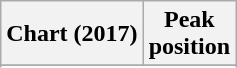<table class="wikitable sortable plainrowheaders">
<tr>
<th>Chart (2017)</th>
<th>Peak<br>position</th>
</tr>
<tr>
</tr>
<tr>
</tr>
<tr>
</tr>
</table>
